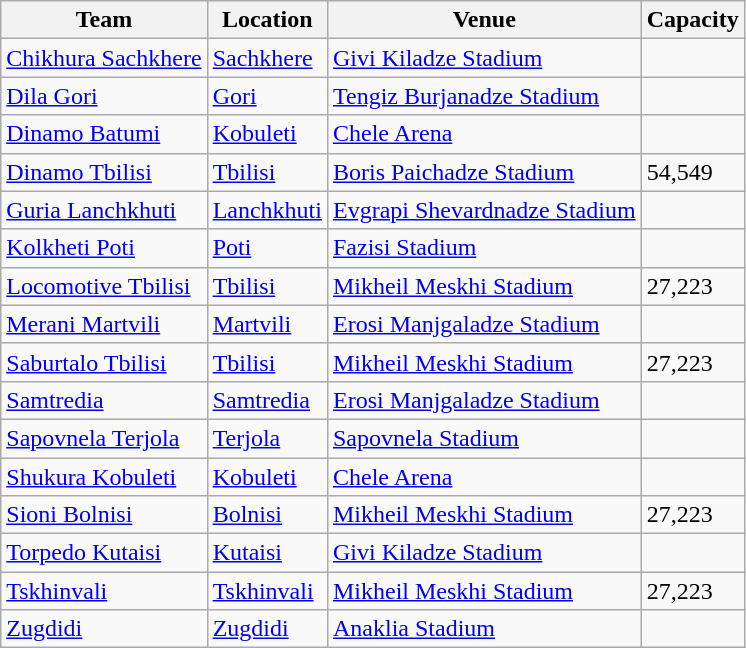<table class="wikitable sortable" border="1">
<tr>
<th>Team</th>
<th>Location</th>
<th>Venue</th>
<th>Capacity</th>
</tr>
<tr>
<td><a href='#'>Chikhura Sachkhere</a></td>
<td><a href='#'>Sachkhere</a></td>
<td><a href='#'>Givi Kiladze Stadium</a></td>
<td></td>
</tr>
<tr>
<td><a href='#'>Dila Gori</a></td>
<td><a href='#'>Gori</a></td>
<td><a href='#'>Tengiz Burjanadze Stadium</a></td>
<td></td>
</tr>
<tr>
<td><a href='#'>Dinamo Batumi</a></td>
<td><a href='#'>Kobuleti</a></td>
<td><a href='#'>Chele Arena</a></td>
<td></td>
</tr>
<tr>
<td><a href='#'>Dinamo Tbilisi</a></td>
<td><a href='#'>Tbilisi</a></td>
<td><a href='#'>Boris Paichadze Stadium</a></td>
<td>54,549</td>
</tr>
<tr>
<td><a href='#'>Guria Lanchkhuti</a></td>
<td><a href='#'>Lanchkhuti</a></td>
<td><a href='#'>Evgrapi Shevardnadze Stadium</a></td>
<td></td>
</tr>
<tr>
<td><a href='#'>Kolkheti Poti</a></td>
<td><a href='#'>Poti</a></td>
<td><a href='#'>Fazisi Stadium</a></td>
<td></td>
</tr>
<tr>
<td><a href='#'>Locomotive Tbilisi</a></td>
<td><a href='#'>Tbilisi</a></td>
<td><a href='#'>Mikheil Meskhi Stadium</a></td>
<td>27,223</td>
</tr>
<tr>
<td><a href='#'>Merani Martvili</a></td>
<td><a href='#'>Martvili</a></td>
<td><a href='#'>Erosi Manjgaladze Stadium</a></td>
<td></td>
</tr>
<tr>
<td><a href='#'>Saburtalo Tbilisi</a></td>
<td><a href='#'>Tbilisi</a></td>
<td><a href='#'>Mikheil Meskhi Stadium</a></td>
<td>27,223</td>
</tr>
<tr>
<td><a href='#'>Samtredia</a></td>
<td><a href='#'>Samtredia</a></td>
<td><a href='#'>Erosi Manjgaladze Stadium</a></td>
<td></td>
</tr>
<tr>
<td><a href='#'>Sapovnela Terjola</a></td>
<td><a href='#'>Terjola</a></td>
<td><a href='#'>Sapovnela Stadium</a></td>
<td></td>
</tr>
<tr>
<td><a href='#'>Shukura Kobuleti</a></td>
<td><a href='#'>Kobuleti</a></td>
<td><a href='#'>Chele Arena</a></td>
<td></td>
</tr>
<tr>
<td><a href='#'>Sioni Bolnisi</a></td>
<td><a href='#'>Bolnisi</a></td>
<td><a href='#'>Mikheil Meskhi Stadium</a></td>
<td>27,223</td>
</tr>
<tr>
<td><a href='#'>Torpedo Kutaisi</a></td>
<td><a href='#'>Kutaisi</a></td>
<td><a href='#'>Givi Kiladze Stadium</a></td>
<td></td>
</tr>
<tr>
<td><a href='#'>Tskhinvali</a></td>
<td><a href='#'>Tskhinvali</a></td>
<td><a href='#'>Mikheil Meskhi Stadium</a></td>
<td>27,223</td>
</tr>
<tr>
<td><a href='#'>Zugdidi</a></td>
<td><a href='#'>Zugdidi</a></td>
<td><a href='#'>Anaklia Stadium</a></td>
<td></td>
</tr>
</table>
